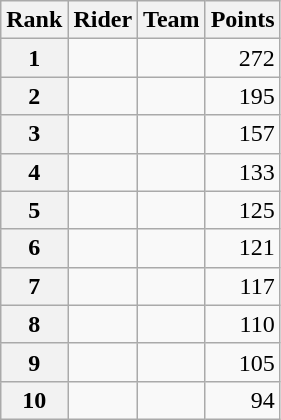<table class="wikitable">
<tr>
<th scope="col">Rank</th>
<th scope="col">Rider</th>
<th scope="col">Team</th>
<th scope="col">Points</th>
</tr>
<tr>
<th scope="row">1</th>
<td> </td>
<td></td>
<td style="text-align:right;">272</td>
</tr>
<tr>
<th scope="row">2</th>
<td></td>
<td></td>
<td style="text-align:right;">195</td>
</tr>
<tr>
<th scope="row">3</th>
<td></td>
<td></td>
<td style="text-align:right;">157</td>
</tr>
<tr>
<th scope="row">4</th>
<td></td>
<td></td>
<td style="text-align:right;">133</td>
</tr>
<tr>
<th scope="row">5</th>
<td></td>
<td></td>
<td style="text-align:right;">125</td>
</tr>
<tr>
<th scope="row">6</th>
<td></td>
<td></td>
<td style="text-align:right;">121</td>
</tr>
<tr>
<th scope="row">7</th>
<td></td>
<td></td>
<td style="text-align:right;">117</td>
</tr>
<tr>
<th scope="row">8</th>
<td></td>
<td></td>
<td style="text-align:right;">110</td>
</tr>
<tr>
<th scope="row">9</th>
<td></td>
<td></td>
<td style="text-align:right;">105</td>
</tr>
<tr>
<th scope="row">10</th>
<td>  </td>
<td></td>
<td style="text-align:right;">94</td>
</tr>
</table>
